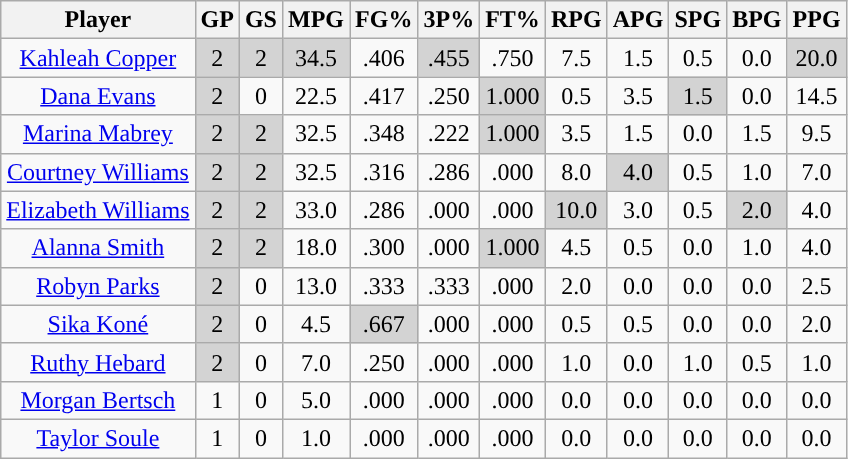<table class="wikitable sortable" style="text-align:center;">
<tr>
<th>Player</th>
<th>GP</th>
<th>GS</th>
<th>MPG</th>
<th>FG%</th>
<th>3P%</th>
<th>FT%</th>
<th>RPG</th>
<th>APG</th>
<th>SPG</th>
<th>BPG</th>
<th>PPG</th>
</tr>
<tr>
<td><a href='#'>Kahleah Copper</a></td>
<td style="background:#D3D3D3;">2</td>
<td style="background:#D3D3D3;">2</td>
<td style="background:#D3D3D3;">34.5</td>
<td>.406</td>
<td style="background:#D3D3D3;">.455</td>
<td>.750</td>
<td>7.5</td>
<td>1.5</td>
<td>0.5</td>
<td>0.0</td>
<td style="background:#D3D3D3;">20.0</td>
</tr>
<tr>
<td><a href='#'>Dana Evans</a></td>
<td style="background:#D3D3D3;">2</td>
<td>0</td>
<td>22.5</td>
<td>.417</td>
<td>.250</td>
<td style="background:#D3D3D3;">1.000</td>
<td>0.5</td>
<td>3.5</td>
<td style="background:#D3D3D3;">1.5</td>
<td>0.0</td>
<td>14.5</td>
</tr>
<tr>
<td><a href='#'>Marina Mabrey</a></td>
<td style="background:#D3D3D3;">2</td>
<td style="background:#D3D3D3;">2</td>
<td>32.5</td>
<td>.348</td>
<td>.222</td>
<td style="background:#D3D3D3;">1.000</td>
<td>3.5</td>
<td>1.5</td>
<td>0.0</td>
<td>1.5</td>
<td>9.5</td>
</tr>
<tr>
<td><a href='#'>Courtney Williams</a></td>
<td style="background:#D3D3D3;">2</td>
<td style="background:#D3D3D3;">2</td>
<td>32.5</td>
<td>.316</td>
<td>.286</td>
<td>.000</td>
<td>8.0</td>
<td style="background:#D3D3D3;">4.0</td>
<td>0.5</td>
<td>1.0</td>
<td>7.0</td>
</tr>
<tr>
<td><a href='#'>Elizabeth Williams</a></td>
<td style="background:#D3D3D3;">2</td>
<td style="background:#D3D3D3;">2</td>
<td>33.0</td>
<td>.286</td>
<td>.000</td>
<td>.000</td>
<td style="background:#D3D3D3;">10.0</td>
<td>3.0</td>
<td>0.5</td>
<td style="background:#D3D3D3;">2.0</td>
<td>4.0</td>
</tr>
<tr>
<td><a href='#'>Alanna Smith</a></td>
<td style="background:#D3D3D3;">2</td>
<td style="background:#D3D3D3;">2</td>
<td>18.0</td>
<td>.300</td>
<td>.000</td>
<td style="background:#D3D3D3;">1.000</td>
<td>4.5</td>
<td>0.5</td>
<td>0.0</td>
<td>1.0</td>
<td>4.0</td>
</tr>
<tr>
<td><a href='#'>Robyn Parks</a></td>
<td style="background:#D3D3D3;">2</td>
<td>0</td>
<td>13.0</td>
<td>.333</td>
<td>.333</td>
<td>.000</td>
<td>2.0</td>
<td>0.0</td>
<td>0.0</td>
<td>0.0</td>
<td>2.5</td>
</tr>
<tr>
<td><a href='#'>Sika Koné</a></td>
<td style="background:#D3D3D3;">2</td>
<td>0</td>
<td>4.5</td>
<td style="background:#D3D3D3;">.667</td>
<td>.000</td>
<td>.000</td>
<td>0.5</td>
<td>0.5</td>
<td>0.0</td>
<td>0.0</td>
<td>2.0</td>
</tr>
<tr>
<td><a href='#'>Ruthy Hebard</a></td>
<td style="background:#D3D3D3;">2</td>
<td>0</td>
<td>7.0</td>
<td>.250</td>
<td>.000</td>
<td>.000</td>
<td>1.0</td>
<td>0.0</td>
<td>1.0</td>
<td>0.5</td>
<td>1.0</td>
</tr>
<tr>
<td><a href='#'>Morgan Bertsch</a></td>
<td>1</td>
<td>0</td>
<td>5.0</td>
<td>.000</td>
<td>.000</td>
<td>.000</td>
<td>0.0</td>
<td>0.0</td>
<td>0.0</td>
<td>0.0</td>
<td>0.0</td>
</tr>
<tr>
<td><a href='#'>Taylor Soule</a></td>
<td>1</td>
<td>0</td>
<td>1.0</td>
<td>.000</td>
<td>.000</td>
<td>.000</td>
<td>0.0</td>
<td>0.0</td>
<td>0.0</td>
<td>0.0</td>
<td>0.0</td>
</tr>
</table>
